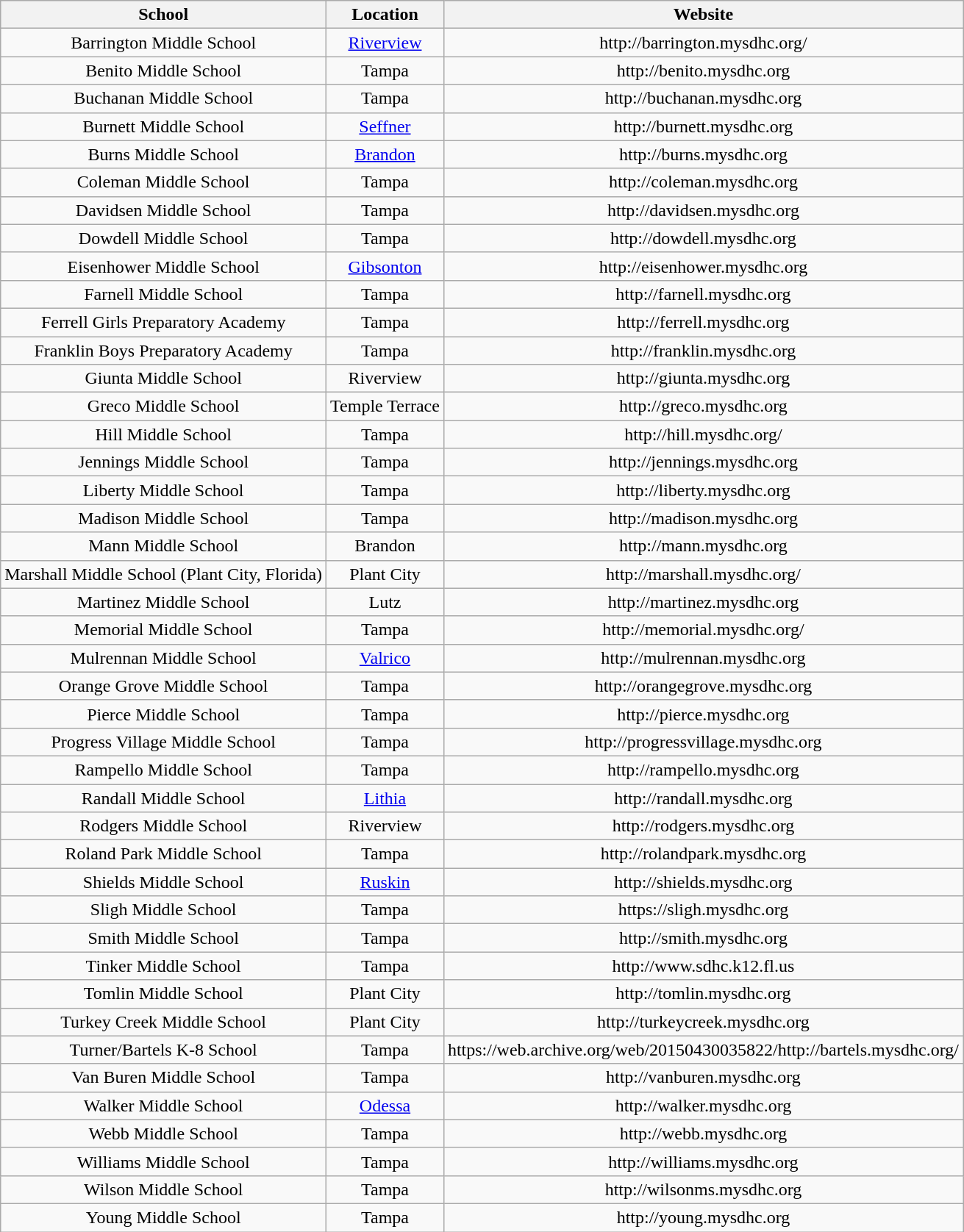<table class="wikitable" style="text-align:center">
<tr>
<th>School</th>
<th>Location</th>
<th>Website</th>
</tr>
<tr>
<td>Barrington Middle School</td>
<td><a href='#'>Riverview</a></td>
<td>http://barrington.mysdhc.org/</td>
</tr>
<tr>
<td>Benito Middle School</td>
<td>Tampa</td>
<td>http://benito.mysdhc.org</td>
</tr>
<tr>
<td>Buchanan Middle School</td>
<td>Tampa</td>
<td>http://buchanan.mysdhc.org</td>
</tr>
<tr>
<td>Burnett Middle School</td>
<td><a href='#'>Seffner</a></td>
<td>http://burnett.mysdhc.org</td>
</tr>
<tr>
<td>Burns Middle School</td>
<td><a href='#'>Brandon</a></td>
<td>http://burns.mysdhc.org</td>
</tr>
<tr>
<td>Coleman Middle School</td>
<td>Tampa</td>
<td>http://coleman.mysdhc.org</td>
</tr>
<tr>
<td>Davidsen Middle School</td>
<td>Tampa</td>
<td>http://davidsen.mysdhc.org</td>
</tr>
<tr>
<td>Dowdell Middle School</td>
<td>Tampa</td>
<td>http://dowdell.mysdhc.org</td>
</tr>
<tr>
<td>Eisenhower Middle School</td>
<td><a href='#'>Gibsonton</a></td>
<td>http://eisenhower.mysdhc.org</td>
</tr>
<tr>
<td>Farnell Middle School</td>
<td>Tampa</td>
<td>http://farnell.mysdhc.org</td>
</tr>
<tr>
<td>Ferrell Girls Preparatory Academy</td>
<td>Tampa</td>
<td>http://ferrell.mysdhc.org</td>
</tr>
<tr>
<td>Franklin Boys Preparatory Academy</td>
<td>Tampa</td>
<td>http://franklin.mysdhc.org</td>
</tr>
<tr>
<td>Giunta Middle School</td>
<td>Riverview</td>
<td>http://giunta.mysdhc.org</td>
</tr>
<tr>
<td>Greco Middle School</td>
<td>Temple Terrace</td>
<td>http://greco.mysdhc.org</td>
</tr>
<tr>
<td>Hill Middle School</td>
<td>Tampa</td>
<td>http://hill.mysdhc.org/</td>
</tr>
<tr>
<td>Jennings Middle School</td>
<td>Tampa</td>
<td>http://jennings.mysdhc.org</td>
</tr>
<tr>
<td>Liberty Middle School</td>
<td>Tampa</td>
<td>http://liberty.mysdhc.org</td>
</tr>
<tr>
<td>Madison Middle School</td>
<td>Tampa</td>
<td>http://madison.mysdhc.org</td>
</tr>
<tr>
<td>Mann Middle School</td>
<td>Brandon</td>
<td>http://mann.mysdhc.org</td>
</tr>
<tr>
<td>Marshall Middle School (Plant City, Florida)</td>
<td>Plant City</td>
<td>http://marshall.mysdhc.org/</td>
</tr>
<tr>
<td>Martinez Middle School</td>
<td>Lutz</td>
<td>http://martinez.mysdhc.org</td>
</tr>
<tr>
<td>Memorial Middle School</td>
<td>Tampa</td>
<td>http://memorial.mysdhc.org/</td>
</tr>
<tr>
<td>Mulrennan Middle School</td>
<td><a href='#'>Valrico</a></td>
<td>http://mulrennan.mysdhc.org</td>
</tr>
<tr>
<td>Orange Grove Middle School</td>
<td>Tampa</td>
<td>http://orangegrove.mysdhc.org</td>
</tr>
<tr>
<td>Pierce Middle School</td>
<td>Tampa</td>
<td>http://pierce.mysdhc.org</td>
</tr>
<tr>
<td>Progress Village Middle School</td>
<td>Tampa</td>
<td>http://progressvillage.mysdhc.org</td>
</tr>
<tr>
<td>Rampello Middle School</td>
<td>Tampa</td>
<td>http://rampello.mysdhc.org</td>
</tr>
<tr>
<td>Randall Middle School</td>
<td><a href='#'>Lithia</a></td>
<td>http://randall.mysdhc.org</td>
</tr>
<tr>
<td>Rodgers Middle School</td>
<td>Riverview</td>
<td>http://rodgers.mysdhc.org</td>
</tr>
<tr>
<td>Roland Park Middle School</td>
<td>Tampa</td>
<td>http://rolandpark.mysdhc.org</td>
</tr>
<tr>
<td>Shields Middle School</td>
<td><a href='#'>Ruskin</a></td>
<td>http://shields.mysdhc.org</td>
</tr>
<tr>
<td>Sligh Middle School</td>
<td>Tampa</td>
<td>https://sligh.mysdhc.org</td>
</tr>
<tr>
<td>Smith Middle School</td>
<td>Tampa</td>
<td>http://smith.mysdhc.org</td>
</tr>
<tr>
<td>Tinker Middle School</td>
<td>Tampa</td>
<td>http://www.sdhc.k12.fl.us</td>
</tr>
<tr>
<td>Tomlin Middle School</td>
<td>Plant City</td>
<td>http://tomlin.mysdhc.org</td>
</tr>
<tr>
<td>Turkey Creek Middle School</td>
<td>Plant City</td>
<td>http://turkeycreek.mysdhc.org</td>
</tr>
<tr>
<td>Turner/Bartels K-8 School</td>
<td>Tampa</td>
<td>https://web.archive.org/web/20150430035822/http://bartels.mysdhc.org/</td>
</tr>
<tr>
<td>Van Buren Middle School</td>
<td>Tampa</td>
<td>http://vanburen.mysdhc.org</td>
</tr>
<tr>
<td>Walker Middle School</td>
<td><a href='#'>Odessa</a></td>
<td>http://walker.mysdhc.org</td>
</tr>
<tr>
<td>Webb Middle School</td>
<td>Tampa</td>
<td>http://webb.mysdhc.org</td>
</tr>
<tr>
<td>Williams Middle School</td>
<td>Tampa</td>
<td>http://williams.mysdhc.org</td>
</tr>
<tr>
<td>Wilson Middle School</td>
<td>Tampa</td>
<td>http://wilsonms.mysdhc.org</td>
</tr>
<tr>
<td>Young Middle School</td>
<td>Tampa</td>
<td>http://young.mysdhc.org</td>
</tr>
</table>
